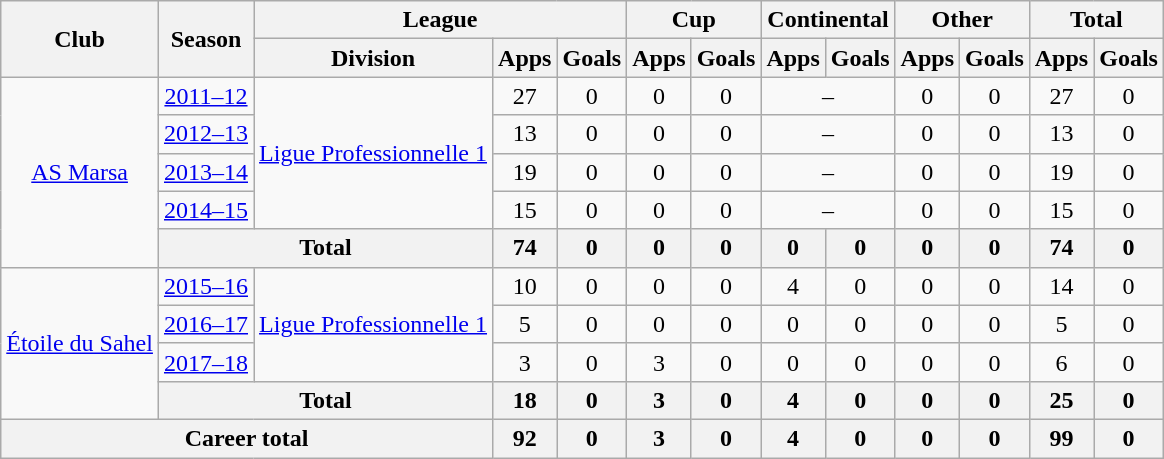<table class="wikitable" style="text-align: center">
<tr>
<th rowspan="2">Club</th>
<th rowspan="2">Season</th>
<th colspan="3">League</th>
<th colspan="2">Cup</th>
<th colspan="2">Continental</th>
<th colspan="2">Other</th>
<th colspan="2">Total</th>
</tr>
<tr>
<th>Division</th>
<th>Apps</th>
<th>Goals</th>
<th>Apps</th>
<th>Goals</th>
<th>Apps</th>
<th>Goals</th>
<th>Apps</th>
<th>Goals</th>
<th>Apps</th>
<th>Goals</th>
</tr>
<tr>
<td rowspan="5"><a href='#'>AS Marsa</a></td>
<td><a href='#'>2011–12</a></td>
<td rowspan="4"><a href='#'>Ligue Professionnelle 1</a></td>
<td>27</td>
<td>0</td>
<td>0</td>
<td>0</td>
<td colspan="2">–</td>
<td>0</td>
<td>0</td>
<td>27</td>
<td>0</td>
</tr>
<tr>
<td><a href='#'>2012–13</a></td>
<td>13</td>
<td>0</td>
<td>0</td>
<td>0</td>
<td colspan="2">–</td>
<td>0</td>
<td>0</td>
<td>13</td>
<td>0</td>
</tr>
<tr>
<td><a href='#'>2013–14</a></td>
<td>19</td>
<td>0</td>
<td>0</td>
<td>0</td>
<td colspan="2">–</td>
<td>0</td>
<td>0</td>
<td>19</td>
<td>0</td>
</tr>
<tr>
<td><a href='#'>2014–15</a></td>
<td>15</td>
<td>0</td>
<td>0</td>
<td>0</td>
<td colspan="2">–</td>
<td>0</td>
<td>0</td>
<td>15</td>
<td>0</td>
</tr>
<tr>
<th colspan=2>Total</th>
<th>74</th>
<th>0</th>
<th>0</th>
<th>0</th>
<th>0</th>
<th>0</th>
<th>0</th>
<th>0</th>
<th>74</th>
<th>0</th>
</tr>
<tr>
<td rowspan="4"><a href='#'>Étoile du Sahel</a></td>
<td><a href='#'>2015–16</a></td>
<td rowspan="3"><a href='#'>Ligue Professionnelle 1</a></td>
<td>10</td>
<td>0</td>
<td>0</td>
<td>0</td>
<td>4</td>
<td>0</td>
<td>0</td>
<td>0</td>
<td>14</td>
<td>0</td>
</tr>
<tr>
<td><a href='#'>2016–17</a></td>
<td>5</td>
<td>0</td>
<td>0</td>
<td>0</td>
<td>0</td>
<td>0</td>
<td>0</td>
<td>0</td>
<td>5</td>
<td>0</td>
</tr>
<tr>
<td><a href='#'>2017–18</a></td>
<td>3</td>
<td>0</td>
<td>3</td>
<td>0</td>
<td>0</td>
<td>0</td>
<td>0</td>
<td>0</td>
<td>6</td>
<td>0</td>
</tr>
<tr>
<th colspan=2>Total</th>
<th>18</th>
<th>0</th>
<th>3</th>
<th>0</th>
<th>4</th>
<th>0</th>
<th>0</th>
<th>0</th>
<th>25</th>
<th>0</th>
</tr>
<tr>
<th colspan=3>Career total</th>
<th>92</th>
<th>0</th>
<th>3</th>
<th>0</th>
<th>4</th>
<th>0</th>
<th>0</th>
<th>0</th>
<th>99</th>
<th>0</th>
</tr>
</table>
